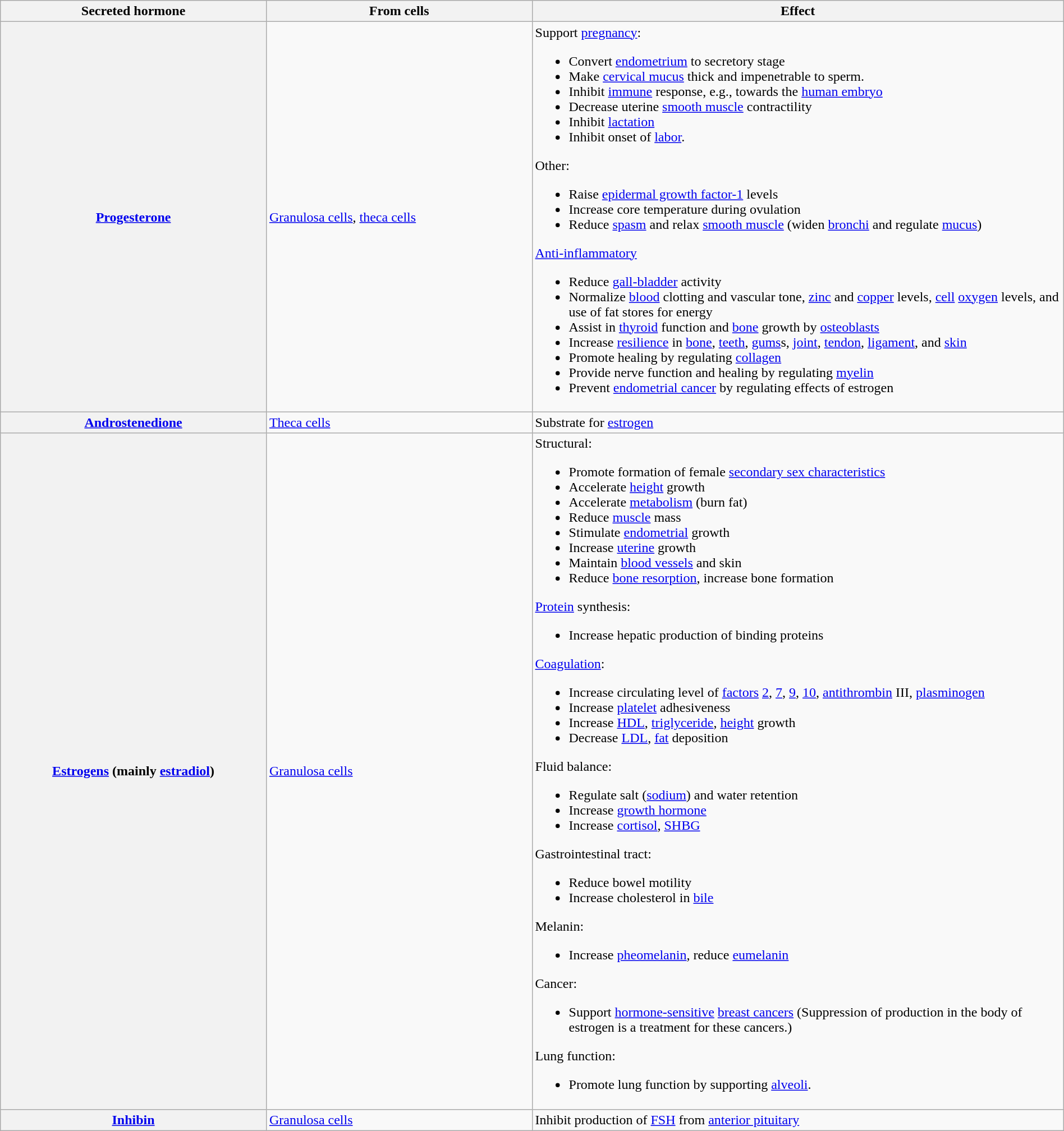<table class="wikitable" width=100%>
<tr>
<th width=25%>Secreted hormone</th>
<th width=25%>From cells</th>
<th>Effect</th>
</tr>
<tr>
<th><a href='#'>Progesterone</a></th>
<td><a href='#'>Granulosa cells</a>, <a href='#'>theca cells</a></td>
<td>Support <a href='#'>pregnancy</a>:<br><ul><li>Convert <a href='#'>endometrium</a> to secretory stage</li><li>Make <a href='#'>cervical mucus</a> thick and impenetrable to sperm.</li><li>Inhibit <a href='#'>immune</a> response, e.g., towards the <a href='#'>human embryo</a></li><li>Decrease uterine <a href='#'>smooth muscle</a> contractility</li><li>Inhibit <a href='#'>lactation</a></li><li>Inhibit onset of <a href='#'>labor</a>.</li></ul>Other:<ul><li>Raise <a href='#'>epidermal growth factor-1</a> levels</li><li>Increase core temperature during ovulation</li><li>Reduce <a href='#'>spasm</a> and relax <a href='#'>smooth muscle</a> (widen <a href='#'>bronchi</a> and regulate <a href='#'>mucus</a>)</li></ul><a href='#'>Anti-inflammatory</a><ul><li>Reduce <a href='#'>gall-bladder</a> activity</li><li>Normalize <a href='#'>blood</a> clotting and vascular tone, <a href='#'>zinc</a> and <a href='#'>copper</a> levels, <a href='#'>cell</a> <a href='#'>oxygen</a> levels, and use of fat stores for energy</li><li>Assist in <a href='#'>thyroid</a> function and <a href='#'>bone</a> growth by <a href='#'>osteoblasts</a></li><li>Increase <a href='#'>resilience</a> in <a href='#'>bone</a>, <a href='#'>teeth</a>, <a href='#'>gums</a>s, <a href='#'>joint</a>, <a href='#'>tendon</a>, <a href='#'>ligament</a>, and <a href='#'>skin</a></li><li>Promote healing by regulating <a href='#'>collagen</a></li><li>Provide nerve function and healing by regulating <a href='#'>myelin</a></li><li>Prevent <a href='#'>endometrial cancer</a> by regulating effects of estrogen</li></ul></td>
</tr>
<tr>
<th><a href='#'>Androstenedione</a></th>
<td><a href='#'>Theca cells</a></td>
<td>Substrate for <a href='#'>estrogen</a></td>
</tr>
<tr>
<th><a href='#'>Estrogens</a> (mainly <a href='#'>estradiol</a>)</th>
<td><a href='#'>Granulosa cells</a></td>
<td>Structural:<br><ul><li>Promote formation of female <a href='#'>secondary sex characteristics</a></li><li>Accelerate <a href='#'>height</a> growth</li><li>Accelerate <a href='#'>metabolism</a> (burn fat)</li><li>Reduce <a href='#'>muscle</a> mass</li><li>Stimulate <a href='#'>endometrial</a> growth</li><li>Increase <a href='#'>uterine</a> growth</li><li>Maintain <a href='#'>blood vessels</a> and skin</li><li>Reduce <a href='#'>bone resorption</a>, increase bone formation</li></ul><a href='#'>Protein</a> synthesis:<ul><li>Increase hepatic production of binding proteins</li></ul><a href='#'>Coagulation</a>:<ul><li>Increase circulating level of <a href='#'>factors</a> <a href='#'>2</a>, <a href='#'>7</a>, <a href='#'>9</a>, <a href='#'>10</a>, <a href='#'>antithrombin</a> III, <a href='#'>plasminogen</a></li><li>Increase <a href='#'>platelet</a> adhesiveness</li><li>Increase <a href='#'>HDL</a>, <a href='#'>triglyceride</a>, <a href='#'>height</a> growth</li><li>Decrease <a href='#'>LDL</a>, <a href='#'>fat</a> deposition</li></ul>Fluid balance:<ul><li>Regulate salt (<a href='#'>sodium</a>) and water retention</li><li>Increase <a href='#'>growth hormone</a></li><li>Increase <a href='#'>cortisol</a>, <a href='#'>SHBG</a></li></ul>Gastrointestinal tract:<ul><li>Reduce bowel motility</li><li>Increase cholesterol in <a href='#'>bile</a></li></ul>Melanin:<ul><li>Increase <a href='#'>pheomelanin</a>, reduce <a href='#'>eumelanin</a></li></ul>Cancer:<ul><li>Support <a href='#'>hormone-sensitive</a> <a href='#'>breast cancers</a> (Suppression of production in the body of estrogen is a treatment for these cancers.)</li></ul>Lung function:<ul><li>Promote lung function by supporting <a href='#'>alveoli</a>.</li></ul></td>
</tr>
<tr>
<th><a href='#'>Inhibin</a></th>
<td><a href='#'>Granulosa cells</a></td>
<td>Inhibit production of <a href='#'>FSH</a> from <a href='#'>anterior pituitary</a></td>
</tr>
</table>
